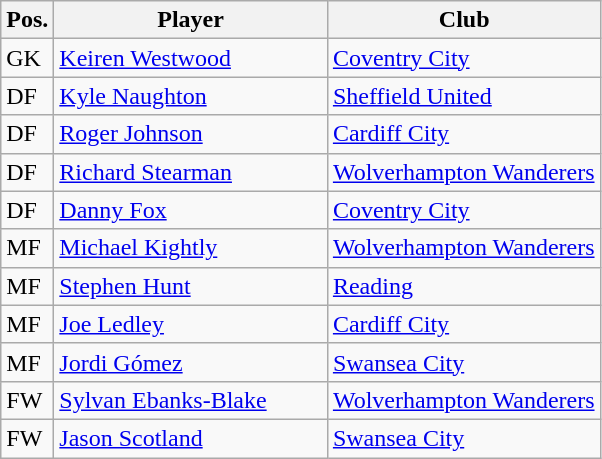<table class="wikitable">
<tr>
<th>Pos.</th>
<th>Player</th>
<th>Club</th>
</tr>
<tr>
<td>GK</td>
<td width="175px"><a href='#'>Keiren Westwood</a></td>
<td width="175px"><a href='#'>Coventry City</a></td>
</tr>
<tr>
<td>DF</td>
<td><a href='#'>Kyle Naughton</a></td>
<td><a href='#'>Sheffield United</a></td>
</tr>
<tr>
<td>DF</td>
<td><a href='#'>Roger Johnson</a></td>
<td><a href='#'>Cardiff City</a></td>
</tr>
<tr>
<td>DF</td>
<td><a href='#'>Richard Stearman</a></td>
<td><a href='#'>Wolverhampton Wanderers</a></td>
</tr>
<tr>
<td>DF</td>
<td><a href='#'>Danny Fox</a></td>
<td><a href='#'>Coventry City</a></td>
</tr>
<tr>
<td>MF</td>
<td><a href='#'>Michael Kightly</a></td>
<td><a href='#'>Wolverhampton Wanderers</a></td>
</tr>
<tr>
<td>MF</td>
<td><a href='#'>Stephen Hunt</a></td>
<td><a href='#'>Reading</a></td>
</tr>
<tr>
<td>MF</td>
<td><a href='#'>Joe Ledley</a></td>
<td><a href='#'>Cardiff City</a></td>
</tr>
<tr>
<td>MF</td>
<td><a href='#'>Jordi Gómez</a></td>
<td><a href='#'>Swansea City</a></td>
</tr>
<tr>
<td>FW</td>
<td><a href='#'>Sylvan Ebanks-Blake</a></td>
<td><a href='#'>Wolverhampton Wanderers</a></td>
</tr>
<tr>
<td>FW</td>
<td><a href='#'>Jason Scotland</a></td>
<td><a href='#'>Swansea City</a></td>
</tr>
</table>
